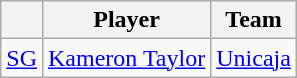<table class="wikitable">
<tr>
<th style="text-align:center;"></th>
<th style="text-align:center;">Player</th>
<th style="text-align:center;">Team</th>
</tr>
<tr>
<td style="text-align:center;"><a href='#'>SG</a></td>
<td> <a href='#'>Kameron Taylor</a></td>
<td><a href='#'>Unicaja</a></td>
</tr>
</table>
